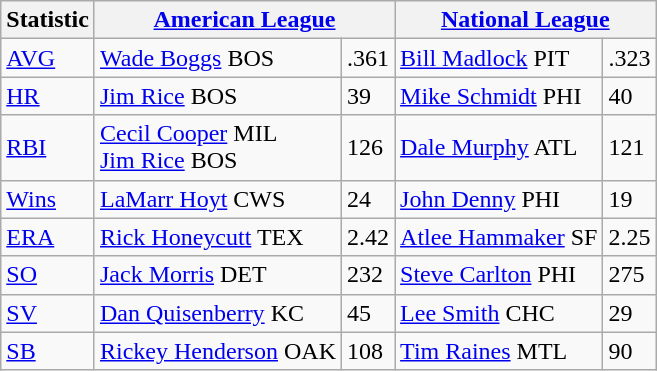<table class="wikitable">
<tr>
<th>Statistic</th>
<th colspan=2><a href='#'>American League</a></th>
<th colspan=2><a href='#'>National League</a></th>
</tr>
<tr>
<td><a href='#'>AVG</a></td>
<td><a href='#'>Wade Boggs</a> BOS</td>
<td>.361</td>
<td><a href='#'>Bill Madlock</a> PIT</td>
<td>.323</td>
</tr>
<tr>
<td><a href='#'>HR</a></td>
<td><a href='#'>Jim Rice</a> BOS</td>
<td>39</td>
<td><a href='#'>Mike Schmidt</a> PHI</td>
<td>40</td>
</tr>
<tr>
<td><a href='#'>RBI</a></td>
<td><a href='#'>Cecil Cooper</a> MIL<br><a href='#'>Jim Rice</a> BOS</td>
<td>126</td>
<td><a href='#'>Dale Murphy</a> ATL</td>
<td>121</td>
</tr>
<tr>
<td><a href='#'>Wins</a></td>
<td><a href='#'>LaMarr Hoyt</a> CWS</td>
<td>24</td>
<td><a href='#'>John Denny</a> PHI</td>
<td>19</td>
</tr>
<tr>
<td><a href='#'>ERA</a></td>
<td><a href='#'>Rick Honeycutt</a> TEX</td>
<td>2.42</td>
<td><a href='#'>Atlee Hammaker</a> SF</td>
<td>2.25</td>
</tr>
<tr>
<td><a href='#'>SO</a></td>
<td><a href='#'>Jack Morris</a> DET</td>
<td>232</td>
<td><a href='#'>Steve Carlton</a> PHI</td>
<td>275</td>
</tr>
<tr>
<td><a href='#'>SV</a></td>
<td><a href='#'>Dan Quisenberry</a> KC</td>
<td>45</td>
<td><a href='#'>Lee Smith</a> CHC</td>
<td>29</td>
</tr>
<tr>
<td><a href='#'>SB</a></td>
<td><a href='#'>Rickey Henderson</a> OAK</td>
<td>108</td>
<td><a href='#'>Tim Raines</a> MTL</td>
<td>90</td>
</tr>
</table>
